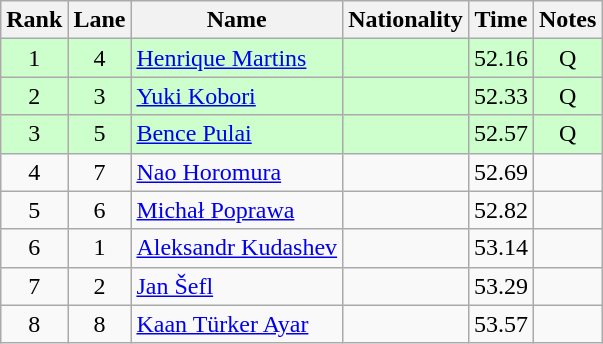<table class="wikitable sortable" style="text-align:center">
<tr>
<th>Rank</th>
<th>Lane</th>
<th>Name</th>
<th>Nationality</th>
<th>Time</th>
<th>Notes</th>
</tr>
<tr bgcolor=ccffcc>
<td>1</td>
<td>4</td>
<td align="left"><a href='#'>Henrique Martins</a></td>
<td align="left"></td>
<td>52.16</td>
<td>Q</td>
</tr>
<tr bgcolor=ccffcc>
<td>2</td>
<td>3</td>
<td align="left"><a href='#'>Yuki Kobori</a></td>
<td align="left"></td>
<td>52.33</td>
<td>Q</td>
</tr>
<tr bgcolor=ccffcc>
<td>3</td>
<td>5</td>
<td align="left"><a href='#'>Bence Pulai</a></td>
<td align="left"></td>
<td>52.57</td>
<td>Q</td>
</tr>
<tr>
<td>4</td>
<td>7</td>
<td align="left"><a href='#'>Nao Horomura</a></td>
<td align="left"></td>
<td>52.69</td>
<td></td>
</tr>
<tr>
<td>5</td>
<td>6</td>
<td align="left"><a href='#'>Michał Poprawa</a></td>
<td align="left"></td>
<td>52.82</td>
<td></td>
</tr>
<tr>
<td>6</td>
<td>1</td>
<td align="left"><a href='#'>Aleksandr Kudashev</a></td>
<td align="left"></td>
<td>53.14</td>
<td></td>
</tr>
<tr>
<td>7</td>
<td>2</td>
<td align="left"><a href='#'>Jan Šefl</a></td>
<td align="left"></td>
<td>53.29</td>
<td></td>
</tr>
<tr>
<td>8</td>
<td>8</td>
<td align="left"><a href='#'>Kaan Türker Ayar</a></td>
<td align="left"></td>
<td>53.57</td>
<td></td>
</tr>
</table>
